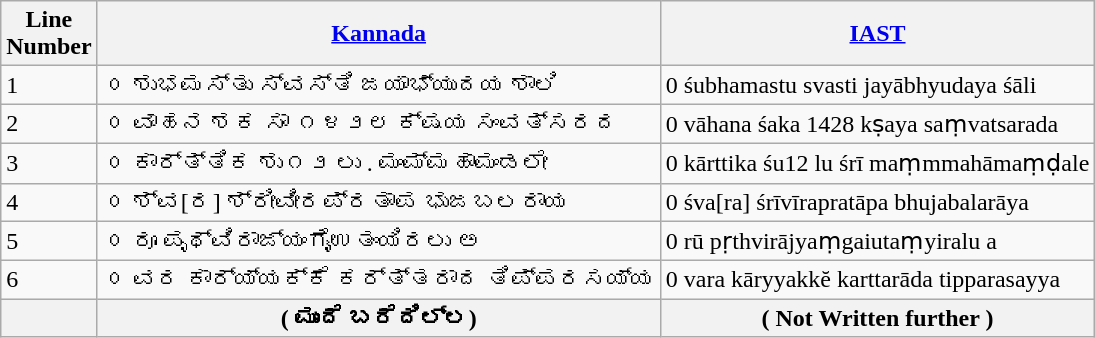<table class="wikitable">
<tr>
<th>Line<br>Number</th>
<th><a href='#'>Kannada</a></th>
<th><a href='#'>IAST</a></th>
</tr>
<tr>
<td>1</td>
<td>೦ ಶುಭಮಸ್ತು ಸ್ವಸ್ತಿ ಜಯಾಭ್ಯುದಯ ಶಾಲಿ</td>
<td>0 śubhamastu svasti jayābhyudaya śāli</td>
</tr>
<tr>
<td>2</td>
<td>೦ ವಾಹನ ಶಕ ಸಾ ೧೪೨೮ ಕ್ಷಯ ಸಂವತ್ಸರದ</td>
<td>0 vāhana śaka 1428 kṣaya saṃvatsarada</td>
</tr>
<tr>
<td>3</td>
<td>೦ ಕಾರ್ತ್ತಿಕ ಶು೧೨ ಲು . ಮಂಮ್ಮಹಾಮಂಡಲೇ</td>
<td>0 kārttika śu12 lu śrī maṃmmahāmaṃḍale</td>
</tr>
<tr>
<td>4</td>
<td>೦ ಶ್ವ[ರ] ಶ್ರೀವೀರಪ್ರತಾಪ ಭುಜಬಲರಾಯ</td>
<td>0 śva[ra] śrīvīrapratāpa bhujabalarāya</td>
</tr>
<tr>
<td>5</td>
<td>೦ ರೂ ಪೃಥ್ವಿರಾಜ್ಯಂಗೈಉತಂಯಿರಲು ಅ</td>
<td>0 rū pṛthvirājyaṃgaiutaṃyiralu a</td>
</tr>
<tr>
<td>6</td>
<td>೦ ವರ ಕಾರ್ಯ್ಯಕ್ಕೆ ಕರ್ತ್ತರಾದ ತಿಪ್ಪರಸಯ್ಯ</td>
<td>0 vara kāryyakkĕ karttarāda tipparasayya</td>
</tr>
<tr>
<th></th>
<th>( ಮುಂದೆ ಬರೆದಿಲ್ಲ)</th>
<th>( Not Written further )</th>
</tr>
</table>
